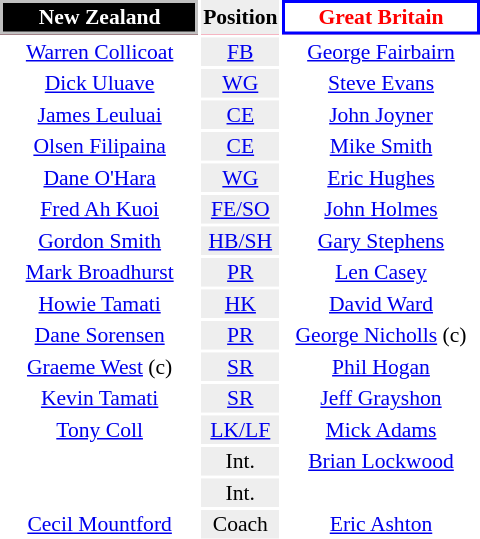<table align=right style="font-size:90%; margin-left:1em">
<tr bgcolor=#FF0033>
<th align="centre" width="126" style="border: 2px solid silver; background: black; color: white">New Zealand</th>
<th align="center" style="background: #eeeeee; color: black">Position</th>
<th align="centre" width="126" style="border: 2px solid blue; background: white; color: red">Great Britain</th>
</tr>
<tr>
<td align="center"><a href='#'>Warren Collicoat</a></td>
<td align="center" style="background: #eeeeee"><a href='#'>FB</a></td>
<td align="center"><a href='#'>George Fairbairn</a></td>
</tr>
<tr>
<td align="center"><a href='#'>Dick Uluave</a></td>
<td align="center" style="background: #eeeeee"><a href='#'>WG</a></td>
<td align="center"><a href='#'>Steve Evans</a></td>
</tr>
<tr>
<td align="center"><a href='#'>James Leuluai</a></td>
<td align="center" style="background: #eeeeee"><a href='#'>CE</a></td>
<td align="center"><a href='#'>John Joyner</a></td>
</tr>
<tr>
<td align="center"><a href='#'>Olsen Filipaina</a></td>
<td align="center" style="background: #eeeeee"><a href='#'>CE</a></td>
<td align="center"><a href='#'>Mike Smith</a></td>
</tr>
<tr>
<td align="center"><a href='#'>Dane O'Hara</a></td>
<td align="center" style="background: #eeeeee"><a href='#'>WG</a></td>
<td align="center"><a href='#'>Eric Hughes</a></td>
</tr>
<tr>
<td align="center"><a href='#'>Fred Ah Kuoi</a></td>
<td align="center" style="background: #eeeeee"><a href='#'>FE/SO</a></td>
<td align="center"><a href='#'>John Holmes</a></td>
</tr>
<tr>
<td align="center"><a href='#'>Gordon Smith</a></td>
<td align="center" style="background: #eeeeee"><a href='#'>HB/SH</a></td>
<td align="center"><a href='#'>Gary Stephens</a></td>
</tr>
<tr>
<td align="center"><a href='#'>Mark Broadhurst</a></td>
<td align="center" style="background: #eeeeee"><a href='#'>PR</a></td>
<td align="center"><a href='#'>Len Casey</a></td>
</tr>
<tr>
<td align="center"><a href='#'>Howie Tamati</a></td>
<td align="center" style="background: #eeeeee"><a href='#'>HK</a></td>
<td align="center"><a href='#'>David Ward</a></td>
</tr>
<tr>
<td align="center"><a href='#'>Dane Sorensen</a></td>
<td align="center" style="background: #eeeeee"><a href='#'>PR</a></td>
<td align="center"><a href='#'>George Nicholls</a> (c)</td>
</tr>
<tr>
<td align="center"><a href='#'>Graeme West</a> (c)</td>
<td align="center" style="background: #eeeeee"><a href='#'>SR</a></td>
<td align="center"><a href='#'>Phil Hogan</a></td>
</tr>
<tr>
<td align="center"><a href='#'>Kevin Tamati</a></td>
<td align="center" style="background: #eeeeee"><a href='#'>SR</a></td>
<td align="center"><a href='#'>Jeff Grayshon</a></td>
</tr>
<tr>
<td align="center"><a href='#'>Tony Coll</a></td>
<td align="center" style="background: #eeeeee"><a href='#'>LK/LF</a></td>
<td align="center"><a href='#'>Mick Adams</a></td>
</tr>
<tr>
<td align="center"></td>
<td align="center" style="background: #eeeeee">Int.</td>
<td align="center"><a href='#'>Brian Lockwood</a></td>
</tr>
<tr>
<td align="center"></td>
<td align="center" style="background: #eeeeee">Int.</td>
<td align="center"></td>
</tr>
<tr>
<td align="center"><a href='#'>Cecil Mountford</a></td>
<td align="center" style="background: #eeeeee">Coach</td>
<td align="center"><a href='#'>Eric Ashton</a></td>
</tr>
</table>
